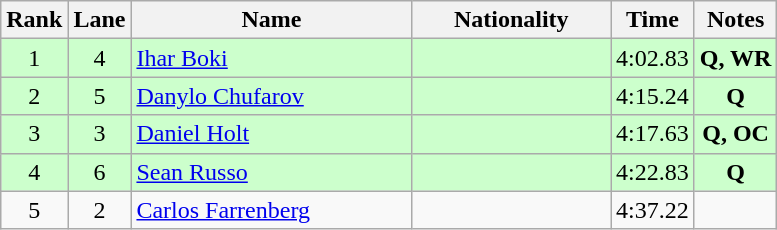<table class="wikitable sortable" style="text-align:center">
<tr>
<th>Rank</th>
<th>Lane</th>
<th style="width:180px">Name</th>
<th style="width:125px">Nationality</th>
<th>Time</th>
<th>Notes</th>
</tr>
<tr style="background:#cfc;">
<td>1</td>
<td>4</td>
<td style="text-align:left;"><a href='#'>Ihar Boki</a></td>
<td style="text-align:left;"></td>
<td>4:02.83</td>
<td><strong>Q, WR</strong></td>
</tr>
<tr style="background:#cfc;">
<td>2</td>
<td>5</td>
<td style="text-align:left;"><a href='#'>Danylo Chufarov</a></td>
<td style="text-align:left;"></td>
<td>4:15.24</td>
<td><strong>Q</strong></td>
</tr>
<tr style="background:#cfc;">
<td>3</td>
<td>3</td>
<td style="text-align:left;"><a href='#'>Daniel Holt</a></td>
<td style="text-align:left;"></td>
<td>4:17.63</td>
<td><strong>Q, OC</strong></td>
</tr>
<tr style="background:#cfc;">
<td>4</td>
<td>6</td>
<td style="text-align:left;"><a href='#'>Sean Russo</a></td>
<td style="text-align:left;"></td>
<td>4:22.83</td>
<td><strong>Q</strong></td>
</tr>
<tr>
<td>5</td>
<td>2</td>
<td style="text-align:left;"><a href='#'>Carlos Farrenberg</a></td>
<td style="text-align:left;"></td>
<td>4:37.22</td>
<td></td>
</tr>
</table>
